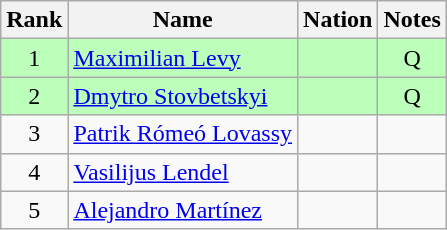<table class="wikitable sortable" style="text-align:center">
<tr>
<th>Rank</th>
<th>Name</th>
<th>Nation</th>
<th>Notes</th>
</tr>
<tr bgcolor=bbffbb>
<td>1</td>
<td align=left><a href='#'>Maximilian Levy</a></td>
<td align=left></td>
<td>Q</td>
</tr>
<tr bgcolor=bbffbb>
<td>2</td>
<td align=left><a href='#'>Dmytro Stovbetskyi</a></td>
<td align=left></td>
<td>Q</td>
</tr>
<tr>
<td>3</td>
<td align=left><a href='#'>Patrik Rómeó Lovassy</a></td>
<td align=left></td>
<td></td>
</tr>
<tr>
<td>4</td>
<td align=left><a href='#'>Vasilijus Lendel</a></td>
<td align=left></td>
<td></td>
</tr>
<tr>
<td>5</td>
<td align=left><a href='#'>Alejandro Martínez</a></td>
<td align=left></td>
<td></td>
</tr>
</table>
